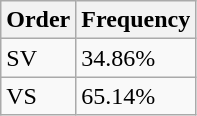<table class="wikitable" style="display: inline-table; margin-top: 0;">
<tr>
<th>Order</th>
<th>Frequency</th>
</tr>
<tr>
<td>SV</td>
<td>34.86%</td>
</tr>
<tr>
<td>VS</td>
<td>65.14%</td>
</tr>
</table>
